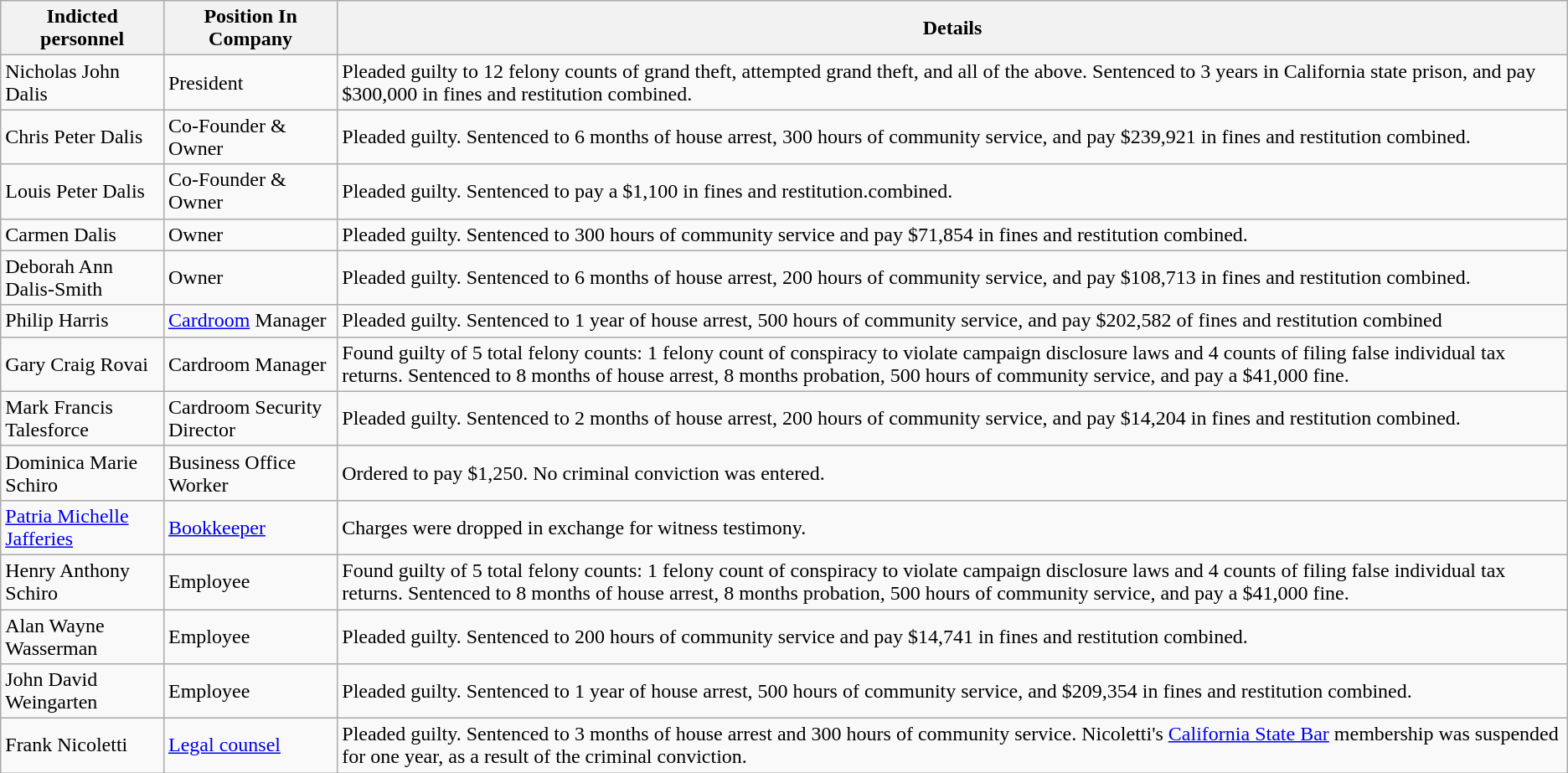<table class="wikitable sortable">
<tr>
<th>Indicted personnel</th>
<th>Position In Company</th>
<th>Details</th>
</tr>
<tr>
<td>Nicholas John Dalis</td>
<td>President</td>
<td>Pleaded guilty to 12 felony counts of grand theft, attempted grand theft, and all of the above. Sentenced to 3 years in California state prison, and pay $300,000 in fines and restitution combined.</td>
</tr>
<tr>
<td>Chris Peter Dalis</td>
<td>Co-Founder & Owner</td>
<td>Pleaded guilty. Sentenced to 6 months of house arrest, 300 hours of community service, and pay $239,921 in fines and restitution combined.</td>
</tr>
<tr>
<td>Louis Peter Dalis</td>
<td>Co-Founder & Owner</td>
<td>Pleaded guilty. Sentenced to pay a $1,100 in fines and restitution.combined.</td>
</tr>
<tr>
<td>Carmen Dalis</td>
<td>Owner</td>
<td>Pleaded guilty. Sentenced to 300 hours of community service and pay $71,854 in fines and restitution combined.</td>
</tr>
<tr>
<td>Deborah Ann Dalis-Smith</td>
<td>Owner</td>
<td>Pleaded guilty. Sentenced to 6 months of house arrest, 200 hours of community service, and pay $108,713 in fines and restitution combined.</td>
</tr>
<tr>
<td>Philip Harris</td>
<td><a href='#'>Cardroom</a> Manager</td>
<td>Pleaded guilty. Sentenced to 1 year of house arrest, 500 hours of community service, and pay $202,582 of fines and restitution combined</td>
</tr>
<tr>
<td>Gary Craig Rovai</td>
<td>Cardroom Manager</td>
<td>Found guilty of 5 total felony counts: 1 felony count of conspiracy to violate campaign disclosure laws and 4 counts of filing false individual tax returns. Sentenced to 8 months of house arrest, 8 months probation, 500 hours of community service, and pay a $41,000 fine.</td>
</tr>
<tr>
<td>Mark Francis Talesforce</td>
<td>Cardroom Security Director</td>
<td>Pleaded guilty. Sentenced to 2 months of house arrest, 200 hours of community service, and pay $14,204 in fines and restitution combined.</td>
</tr>
<tr>
<td>Dominica Marie Schiro</td>
<td>Business Office Worker</td>
<td>Ordered to pay $1,250. No criminal conviction was entered.</td>
</tr>
<tr>
<td><a href='#'>Patria Michelle Jafferies</a></td>
<td><a href='#'>Bookkeeper</a></td>
<td>Charges were dropped in exchange for witness testimony.</td>
</tr>
<tr>
<td>Henry Anthony Schiro</td>
<td>Employee</td>
<td>Found guilty of 5 total felony counts: 1 felony count of conspiracy to violate campaign disclosure laws and 4 counts of filing false individual tax returns. Sentenced to 8 months of house arrest, 8 months probation, 500 hours of community service, and pay a $41,000 fine.</td>
</tr>
<tr>
<td>Alan Wayne Wasserman</td>
<td>Employee</td>
<td>Pleaded guilty. Sentenced to 200 hours of community service and pay $14,741 in fines and restitution combined.</td>
</tr>
<tr>
<td>John David Weingarten</td>
<td>Employee</td>
<td>Pleaded guilty. Sentenced to 1 year of house arrest, 500 hours of community service, and $209,354 in fines and restitution combined.</td>
</tr>
<tr>
<td>Frank Nicoletti</td>
<td><a href='#'>Legal counsel</a></td>
<td>Pleaded guilty. Sentenced to 3 months of house arrest and 300 hours of community service. Nicoletti's <a href='#'>California State Bar</a> membership was suspended for one year, as a result of the criminal conviction.</td>
</tr>
</table>
